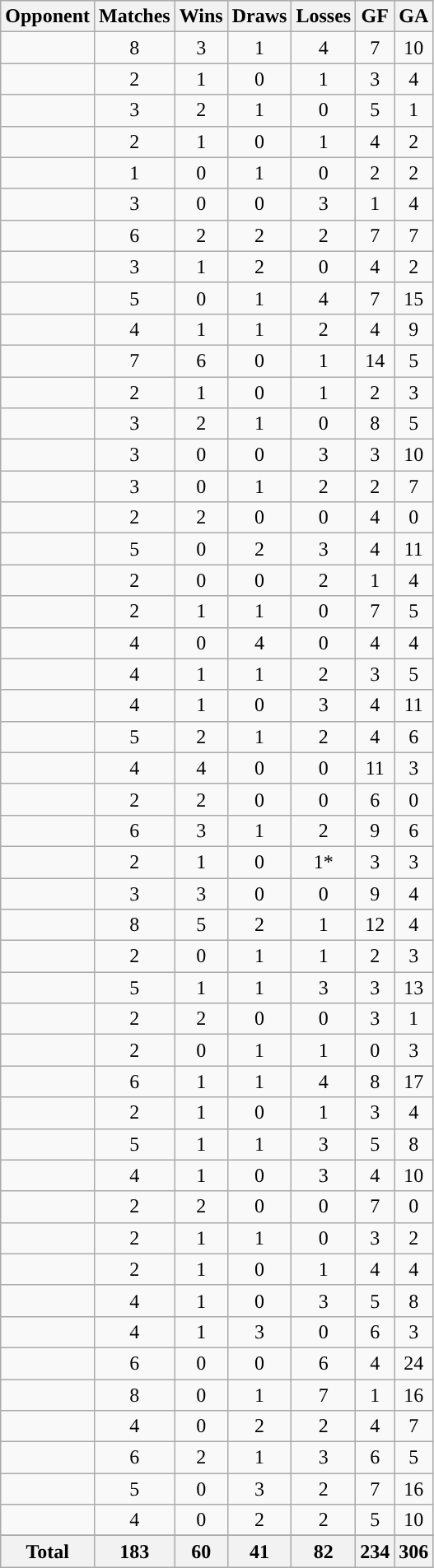<table class="wikitable sortable" style="text-align:center">
<tr>
<th>Opponent</th>
<th>Matches</th>
<th>Wins</th>
<th>Draws</th>
<th>Losses</th>
<th>GF</th>
<th>GA</th>
</tr>
<tr>
<td style="text-align:left;"></td>
<td>8</td>
<td>3</td>
<td>1</td>
<td>4</td>
<td>7</td>
<td>10</td>
</tr>
<tr>
<td style="text-align:left;"></td>
<td>2</td>
<td>1</td>
<td>0</td>
<td>1</td>
<td>3</td>
<td>4</td>
</tr>
<tr>
<td style="text-align:left;"></td>
<td>3</td>
<td>2</td>
<td>1</td>
<td>0</td>
<td>5</td>
<td>1</td>
</tr>
<tr>
<td style="text-align:left;"></td>
<td>2</td>
<td>1</td>
<td>0</td>
<td>1</td>
<td>4</td>
<td>2</td>
</tr>
<tr>
<td style="text-align:left;"></td>
<td>1</td>
<td>0</td>
<td>1</td>
<td>0</td>
<td>2</td>
<td>2</td>
</tr>
<tr>
<td style="text-align:left;"></td>
<td>3</td>
<td>0</td>
<td>0</td>
<td>3</td>
<td>1</td>
<td>4</td>
</tr>
<tr>
<td style="text-align:left;"></td>
<td>6</td>
<td>2</td>
<td>2</td>
<td>2</td>
<td>7</td>
<td>7</td>
</tr>
<tr>
<td style="text-align:left;"></td>
<td>3</td>
<td>1</td>
<td>2</td>
<td>0</td>
<td>4</td>
<td>2</td>
</tr>
<tr>
<td style="text-align:left;"></td>
<td>5</td>
<td>0</td>
<td>1</td>
<td>4</td>
<td>7</td>
<td>15</td>
</tr>
<tr>
<td style="text-align:left;"></td>
<td>4</td>
<td>1</td>
<td>1</td>
<td>2</td>
<td>4</td>
<td>9</td>
</tr>
<tr>
<td style="text-align:left;"></td>
<td>7</td>
<td>6</td>
<td>0</td>
<td>1</td>
<td>14</td>
<td>5</td>
</tr>
<tr>
<td style="text-align:left;"></td>
<td>2</td>
<td>1</td>
<td>0</td>
<td>1</td>
<td>2</td>
<td>3</td>
</tr>
<tr>
<td style="text-align:left;"></td>
<td>3</td>
<td>2</td>
<td>1</td>
<td>0</td>
<td>8</td>
<td>5</td>
</tr>
<tr>
<td style="text-align:left;"></td>
<td>3</td>
<td>0</td>
<td>0</td>
<td>3</td>
<td>3</td>
<td>10</td>
</tr>
<tr>
<td style="text-align:left;"></td>
<td>3</td>
<td>0</td>
<td>1</td>
<td>2</td>
<td>2</td>
<td>7</td>
</tr>
<tr>
<td style="text-align:left;"></td>
<td>2</td>
<td>2</td>
<td>0</td>
<td>0</td>
<td>4</td>
<td>0</td>
</tr>
<tr>
<td style="text-align:left;"></td>
<td>5</td>
<td>0</td>
<td>2</td>
<td>3</td>
<td>4</td>
<td>11</td>
</tr>
<tr>
<td style="text-align:left;"></td>
<td>2</td>
<td>0</td>
<td>0</td>
<td>2</td>
<td>1</td>
<td>4</td>
</tr>
<tr>
<td style="text-align:left;"></td>
<td>2</td>
<td>1</td>
<td>1</td>
<td>0</td>
<td>7</td>
<td>5</td>
</tr>
<tr>
<td style="text-align:left;"></td>
<td>4</td>
<td>0</td>
<td>4</td>
<td>0</td>
<td>4</td>
<td>4</td>
</tr>
<tr>
<td style="text-align:left;"></td>
<td>4</td>
<td>1</td>
<td>1</td>
<td>2</td>
<td>3</td>
<td>5</td>
</tr>
<tr>
<td style="text-align:left;"></td>
<td>4</td>
<td>1</td>
<td>0</td>
<td>3</td>
<td>4</td>
<td>11</td>
</tr>
<tr>
<td style="text-align:left;"></td>
<td>5</td>
<td>2</td>
<td>1</td>
<td>2</td>
<td>4</td>
<td>6</td>
</tr>
<tr>
<td style="text-align:left;"></td>
<td>4</td>
<td>4</td>
<td>0</td>
<td>0</td>
<td>11</td>
<td>3</td>
</tr>
<tr>
<td style="text-align:left;"></td>
<td>2</td>
<td>2</td>
<td>0</td>
<td>0</td>
<td>6</td>
<td>0</td>
</tr>
<tr>
<td style="text-align:left;"></td>
<td>6</td>
<td>3</td>
<td>1</td>
<td>2</td>
<td>9</td>
<td>6</td>
</tr>
<tr>
<td style="text-align:left;"></td>
<td>2</td>
<td>1</td>
<td>0</td>
<td>1*</td>
<td>3</td>
<td>3</td>
</tr>
<tr>
<td style="text-align:left;"></td>
<td>3</td>
<td>3</td>
<td>0</td>
<td>0</td>
<td>9</td>
<td>4</td>
</tr>
<tr>
<td style="text-align:left;"></td>
<td>8</td>
<td>5</td>
<td>2</td>
<td>1</td>
<td>12</td>
<td>4</td>
</tr>
<tr>
<td style="text-align:left;"></td>
<td>2</td>
<td>0</td>
<td>1</td>
<td>1</td>
<td>2</td>
<td>3</td>
</tr>
<tr>
<td style="text-align:left;"></td>
<td>5</td>
<td>1</td>
<td>1</td>
<td>3</td>
<td>3</td>
<td>13</td>
</tr>
<tr>
<td style="text-align:left;"></td>
<td>2</td>
<td>2</td>
<td>0</td>
<td>0</td>
<td>3</td>
<td>1</td>
</tr>
<tr>
<td style="text-align:left;"></td>
<td>2</td>
<td>0</td>
<td>1</td>
<td>1</td>
<td>0</td>
<td>3</td>
</tr>
<tr>
<td style="text-align:left;"></td>
<td>6</td>
<td>1</td>
<td>1</td>
<td>4</td>
<td>8</td>
<td>17</td>
</tr>
<tr>
<td style="text-align:left;"></td>
<td>2</td>
<td>1</td>
<td>0</td>
<td>1</td>
<td>3</td>
<td>4</td>
</tr>
<tr>
<td style="text-align:left;"></td>
<td>5</td>
<td>1</td>
<td>1</td>
<td>3</td>
<td>5</td>
<td>8</td>
</tr>
<tr>
<td style="text-align:left;"></td>
<td>4</td>
<td>1</td>
<td>0</td>
<td>3</td>
<td>4</td>
<td>10</td>
</tr>
<tr>
<td style="text-align:left;"></td>
<td>2</td>
<td>2</td>
<td>0</td>
<td>0</td>
<td>7</td>
<td>0</td>
</tr>
<tr>
<td style="text-align:left;"></td>
<td>2</td>
<td>1</td>
<td>1</td>
<td>0</td>
<td>3</td>
<td>2</td>
</tr>
<tr>
<td style="text-align:left;"></td>
<td>2</td>
<td>1</td>
<td>0</td>
<td>1</td>
<td>4</td>
<td>4</td>
</tr>
<tr>
<td style="text-align:left;"></td>
<td>4</td>
<td>1</td>
<td>0</td>
<td>3</td>
<td>5</td>
<td>8</td>
</tr>
<tr>
<td style="text-align:left;"></td>
<td>4</td>
<td>1</td>
<td>3</td>
<td>0</td>
<td>6</td>
<td>3</td>
</tr>
<tr>
<td style="text-align:left;"></td>
<td>6</td>
<td>0</td>
<td>0</td>
<td>6</td>
<td>4</td>
<td>24</td>
</tr>
<tr>
<td style="text-align:left;"></td>
<td>8</td>
<td>0</td>
<td>1</td>
<td>7</td>
<td>1</td>
<td>16</td>
</tr>
<tr>
<td style="text-align:left;"></td>
<td>4</td>
<td>0</td>
<td>2</td>
<td>2</td>
<td>4</td>
<td>7</td>
</tr>
<tr>
<td style="text-align:left;"></td>
<td>6</td>
<td>2</td>
<td>1</td>
<td>3</td>
<td>6</td>
<td>5</td>
</tr>
<tr>
<td style="text-align:left;"></td>
<td>5</td>
<td>0</td>
<td>3</td>
<td>2</td>
<td>7</td>
<td>16</td>
</tr>
<tr>
<td style="text-align:left;"></td>
<td>4</td>
<td>0</td>
<td>2</td>
<td>2</td>
<td>5</td>
<td>10</td>
</tr>
<tr>
</tr>
<tr class="sortbot">
<th>Total</th>
<th>183</th>
<th>60</th>
<th>41</th>
<th>82</th>
<th>234</th>
<th>306</th>
</tr>
</table>
